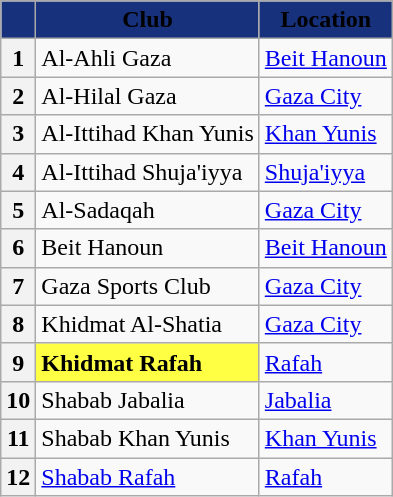<table class="wikitable sortable" style="text-align:left">
<tr>
<th style="background:#17317c;"></th>
<th style="background:#17317c;"><span>Club</span></th>
<th style="background:#17317c;"><span>Location</span></th>
</tr>
<tr>
<th>1</th>
<td>Al-Ahli Gaza</td>
<td><a href='#'>Beit Hanoun</a></td>
</tr>
<tr>
<th>2</th>
<td>Al-Hilal Gaza</td>
<td><a href='#'>Gaza City</a></td>
</tr>
<tr>
<th>3</th>
<td>Al-Ittihad Khan Yunis</td>
<td><a href='#'>Khan Yunis</a></td>
</tr>
<tr>
<th>4</th>
<td>Al-Ittihad Shuja'iyya</td>
<td><a href='#'>Shuja'iyya</a></td>
</tr>
<tr>
<th>5</th>
<td>Al-Sadaqah</td>
<td><a href='#'>Gaza City</a></td>
</tr>
<tr>
<th>6</th>
<td>Beit Hanoun</td>
<td><a href='#'>Beit Hanoun</a></td>
</tr>
<tr>
<th>7</th>
<td>Gaza Sports Club</td>
<td><a href='#'>Gaza City</a></td>
</tr>
<tr>
<th>8</th>
<td>Khidmat Al-Shatia</td>
<td><a href='#'>Gaza City</a></td>
</tr>
<tr>
<th>9</th>
<td bgcolor=#ffff44><strong>Khidmat Rafah</strong></td>
<td><a href='#'>Rafah</a></td>
</tr>
<tr>
<th>10</th>
<td>Shabab Jabalia</td>
<td><a href='#'>Jabalia</a></td>
</tr>
<tr>
<th>11</th>
<td>Shabab Khan Yunis</td>
<td><a href='#'>Khan Yunis</a></td>
</tr>
<tr>
<th>12</th>
<td><a href='#'>Shabab Rafah</a></td>
<td><a href='#'>Rafah</a></td>
</tr>
</table>
